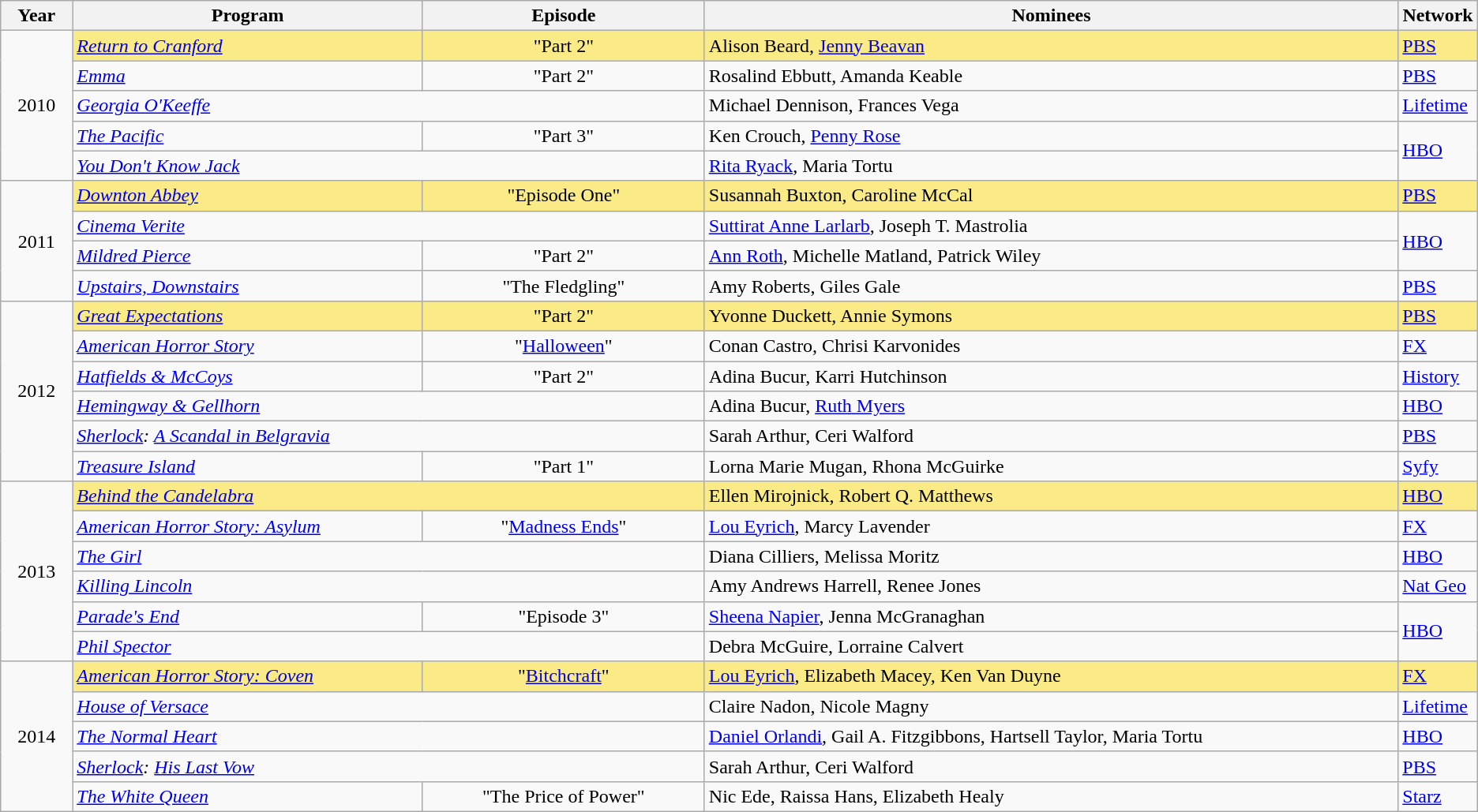<table class="wikitable">
<tr>
<th width="5%">Year</th>
<th width="25%">Program</th>
<th width="20%">Episode</th>
<th width="50%">Nominees</th>
<th width="5%">Network</th>
</tr>
<tr>
<td rowspan="5" align=center>2010</td>
<td style="background:#FAEB86;"><em><a href='#'>Return to Cranford</a></em></td>
<td style="background:#FAEB86;" align=center>"Part 2"</td>
<td style="background:#FAEB86;">Alison Beard, <a href='#'>Jenny Beavan</a></td>
<td style="background:#FAEB86;"><a href='#'>PBS</a></td>
</tr>
<tr>
<td><em><a href='#'>Emma</a></em></td>
<td align=center>"Part 2"</td>
<td>Rosalind Ebbutt, Amanda Keable</td>
<td><a href='#'>PBS</a></td>
</tr>
<tr>
<td colspan=2><em><a href='#'>Georgia O'Keeffe</a></em></td>
<td>Michael Dennison, Frances Vega</td>
<td><a href='#'>Lifetime</a></td>
</tr>
<tr>
<td><em><a href='#'>The Pacific</a></em></td>
<td align=center>"Part 3"</td>
<td>Ken Crouch, <a href='#'>Penny Rose</a></td>
<td rowspan=2><a href='#'>HBO</a></td>
</tr>
<tr>
<td colspan=2><em><a href='#'>You Don't Know Jack</a></em></td>
<td><a href='#'>Rita Ryack</a>, Maria Tortu</td>
</tr>
<tr>
<td rowspan="4" align=center>2011</td>
<td style="background:#FAEB86;"><em><a href='#'>Downton Abbey</a></em></td>
<td style="background:#FAEB86;" align=center>"Episode One"</td>
<td style="background:#FAEB86;">Susannah Buxton, Caroline McCal</td>
<td style="background:#FAEB86;"><a href='#'>PBS</a></td>
</tr>
<tr>
<td colspan=2><em><a href='#'>Cinema Verite</a></em></td>
<td><a href='#'>Suttirat Anne Larlarb</a>, Joseph T. Mastrolia</td>
<td rowspan=2><a href='#'>HBO</a></td>
</tr>
<tr>
<td><em><a href='#'>Mildred Pierce</a></em></td>
<td align=center>"Part 2"</td>
<td><a href='#'>Ann Roth</a>, Michelle Matland, Patrick Wiley</td>
</tr>
<tr>
<td><em><a href='#'>Upstairs, Downstairs</a></em></td>
<td align=center>"The Fledgling"</td>
<td>Amy Roberts, Giles Gale</td>
<td><a href='#'>PBS</a></td>
</tr>
<tr>
<td rowspan="6" align=center>2012</td>
<td style="background:#FAEB86;"><em><a href='#'>Great Expectations</a></em></td>
<td style="background:#FAEB86;" align=center>"Part 2"</td>
<td style="background:#FAEB86;">Yvonne Duckett, Annie Symons</td>
<td style="background:#FAEB86;"><a href='#'>PBS</a></td>
</tr>
<tr>
<td><em><a href='#'>American Horror Story</a></em></td>
<td align=center>"<a href='#'>Halloween</a>"</td>
<td>Conan Castro, Chrisi Karvonides</td>
<td><a href='#'>FX</a></td>
</tr>
<tr>
<td><em><a href='#'>Hatfields & McCoys</a></em></td>
<td align=center>"Part 2"</td>
<td>Adina Bucur, Karri Hutchinson</td>
<td><a href='#'>History</a></td>
</tr>
<tr>
<td colspan=2><em><a href='#'>Hemingway & Gellhorn</a></em></td>
<td>Adina Bucur, <a href='#'>Ruth Myers</a></td>
<td><a href='#'>HBO</a></td>
</tr>
<tr>
<td colspan=2><em><a href='#'>Sherlock</a>: <a href='#'>A Scandal in Belgravia</a></em></td>
<td>Sarah Arthur, Ceri Walford</td>
<td><a href='#'>PBS</a></td>
</tr>
<tr>
<td><em><a href='#'>Treasure Island</a></em></td>
<td align=center>"Part 1"</td>
<td>Lorna Marie Mugan, Rhona McGuirke</td>
<td><a href='#'>Syfy</a></td>
</tr>
<tr>
<td rowspan="6" align=center>2013</td>
<td style="background:#FAEB86;" colspan=2><em><a href='#'>Behind the Candelabra</a></em></td>
<td style="background:#FAEB86;">Ellen Mirojnick, Robert Q. Matthews</td>
<td style="background:#FAEB86;"><a href='#'>HBO</a></td>
</tr>
<tr>
<td><em><a href='#'>American Horror Story: Asylum</a></em></td>
<td align=center>"<a href='#'>Madness Ends</a>"</td>
<td><a href='#'>Lou Eyrich</a>, Marcy Lavender</td>
<td><a href='#'>FX</a></td>
</tr>
<tr>
<td colspan=2><em><a href='#'>The Girl</a></em></td>
<td>Diana Cilliers, Melissa Moritz</td>
<td><a href='#'>HBO</a></td>
</tr>
<tr>
<td colspan=2><em><a href='#'>Killing Lincoln</a></em></td>
<td>Amy Andrews Harrell, Renee Jones</td>
<td><a href='#'>Nat Geo</a></td>
</tr>
<tr>
<td><em><a href='#'>Parade's End</a></em></td>
<td align=center>"Episode 3"</td>
<td><a href='#'>Sheena Napier</a>, Jenna McGranaghan</td>
<td rowspan=2><a href='#'>HBO</a></td>
</tr>
<tr>
<td colspan=2><em><a href='#'>Phil Spector</a></em></td>
<td>Debra McGuire, Lorraine Calvert</td>
</tr>
<tr>
<td rowspan="5" align=center>2014<br></td>
<td style="background:#FAEB86;"><em><a href='#'>American Horror Story: Coven</a></em></td>
<td style="background:#FAEB86;" align=center>"<a href='#'>Bitchcraft</a>"</td>
<td style="background:#FAEB86;"><a href='#'>Lou Eyrich</a>, Elizabeth Macey, Ken Van Duyne</td>
<td style="background:#FAEB86;"><a href='#'>FX</a></td>
</tr>
<tr>
<td colspan=2><em><a href='#'>House of Versace</a></em></td>
<td>Claire Nadon, Nicole Magny</td>
<td><a href='#'>Lifetime</a></td>
</tr>
<tr>
<td colspan=2><em><a href='#'>The Normal Heart</a></em></td>
<td><a href='#'>Daniel Orlandi</a>, Gail A. Fitzgibbons, Hartsell Taylor, Maria Tortu</td>
<td><a href='#'>HBO</a></td>
</tr>
<tr>
<td colspan=2><em><a href='#'>Sherlock</a>: <a href='#'>His Last Vow</a></em></td>
<td>Sarah Arthur, Ceri Walford</td>
<td><a href='#'>PBS</a></td>
</tr>
<tr>
<td><em><a href='#'>The White Queen</a></em></td>
<td align=center>"The Price of Power"</td>
<td>Nic Ede, Raissa Hans, Elizabeth Healy</td>
<td><a href='#'>Starz</a></td>
</tr>
</table>
